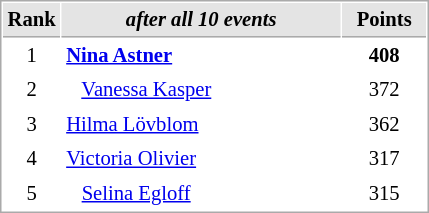<table cellspacing="1" cellpadding="3" style="border:1px solid #aaa; font-size:86%;">
<tr style="background:#e4e4e4;">
<th style="border-bottom:1px solid #AAAAAA; width: 10px;">Rank</th>
<th style="border-bottom:1px solid #AAAAAA; width: 180px;"><em>after all 10 events</em></th>
<th style="border-bottom:1px solid #AAAAAA; width: 50px;">Points</th>
</tr>
<tr>
<td align=center>1</td>
<td> <strong><a href='#'>Nina Astner</a></strong></td>
<td align=center><strong>408</strong></td>
</tr>
<tr>
<td align=center>2</td>
<td>   <a href='#'>Vanessa Kasper</a></td>
<td align=center>372</td>
</tr>
<tr>
<td align=center>3</td>
<td> <a href='#'>Hilma Lövblom</a></td>
<td align=center>362</td>
</tr>
<tr>
<td align=center>4</td>
<td> <a href='#'>Victoria Olivier</a></td>
<td align=center>317</td>
</tr>
<tr>
<td align=center>5</td>
<td>   <a href='#'>Selina Egloff</a></td>
<td align=center>315</td>
</tr>
</table>
